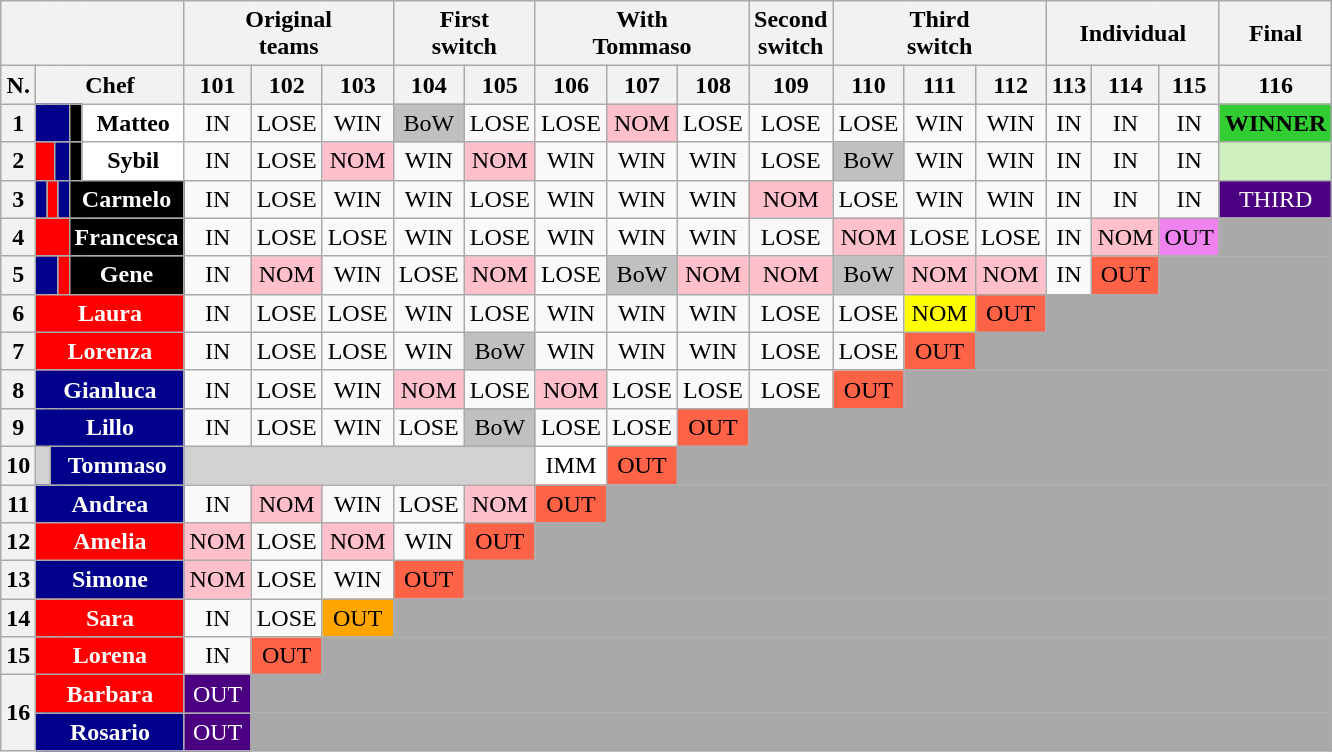<table class="wikitable" style="text-align:center">
<tr>
<th colspan=8></th>
<th colspan=3>Original<br>teams</th>
<th colspan=2>First<br>switch</th>
<th colspan=3>With<br>Tommaso</th>
<th>Second<br>switch</th>
<th colspan=3>Third<br>switch</th>
<th colspan=3>Individual</th>
<th>Final</th>
</tr>
<tr>
<th>N.</th>
<th colspan="7">Chef</th>
<th>101</th>
<th>102</th>
<th>103</th>
<th>104</th>
<th>105</th>
<th>106</th>
<th>107</th>
<th>108</th>
<th>109</th>
<th>110</th>
<th>111</th>
<th>112</th>
<th>113</th>
<th>114</th>
<th>115</th>
<th>116</th>
</tr>
<tr>
<th>1</th>
<th colspan="5" style="background:darkblue; color:#000;"></th>
<th style="background:black; color:#000;"></th>
<th style="background:#fff; color:#000;">Matteo</th>
<td>IN</td>
<td>LOSE</td>
<td>WIN</td>
<td style="background:silver;">BoW</td>
<td>LOSE</td>
<td>LOSE</td>
<td style="background:pink;">NOM</td>
<td>LOSE</td>
<td>LOSE</td>
<td>LOSE</td>
<td>WIN</td>
<td>WIN</td>
<td>IN</td>
<td>IN</td>
<td>IN</td>
<td style="background:limegreen;"><strong>WINNER</strong></td>
</tr>
<tr>
<th>2</th>
<th colspan="3" style="background:red; color:#000;"></th>
<th colspan="2" style="background:darkblue; color:#000;"></th>
<th style="background:black; color:#000;"></th>
<th style="background:#fff; color:#000;">Sybil</th>
<td>IN</td>
<td>LOSE</td>
<td style="background:pink;">NOM</td>
<td>WIN</td>
<td style="background:pink;">NOM</td>
<td>WIN</td>
<td>WIN</td>
<td>WIN</td>
<td>LOSE</td>
<td style="background:silver;">BoW</td>
<td>WIN</td>
<td>WIN</td>
<td>IN</td>
<td>IN</td>
<td>IN</td>
<td style="background:#D0F0C0;"></td>
</tr>
<tr>
<th>3</th>
<th style="background:darkblue; color:#000;"></th>
<th colspan="3" style="background:red; color:#000;"></th>
<th style="background:darkblue; color:#000;"></th>
<th colspan="2" style="background:#000; color:#fff;">Carmelo</th>
<td>IN</td>
<td>LOSE</td>
<td>WIN</td>
<td>WIN</td>
<td>LOSE</td>
<td>WIN</td>
<td>WIN</td>
<td>WIN</td>
<td style="background:pink;">NOM</td>
<td>LOSE</td>
<td>WIN</td>
<td>WIN</td>
<td>IN</td>
<td>IN</td>
<td>IN</td>
<td style="background:indigo; color:white;">THIRD</td>
</tr>
<tr>
<th>4</th>
<th colspan="5" style="background:red; color:#000;"></th>
<th colspan="2" style="background:#000; color:#fff;">Francesca</th>
<td>IN</td>
<td>LOSE</td>
<td>LOSE</td>
<td>WIN</td>
<td>LOSE</td>
<td>WIN</td>
<td>WIN</td>
<td>WIN</td>
<td>LOSE</td>
<td style="background:pink;">NOM</td>
<td>LOSE</td>
<td>LOSE</td>
<td>IN</td>
<td style="background:pink;">NOM</td>
<td style="background:violet;">OUT</td>
<td style="background:darkgrey" colspan=1></td>
</tr>
<tr>
<th>5</th>
<th colspan="4" style="background:darkblue; color:#000;"></th>
<th style="background:red; color:#000;"></th>
<th colspan="2" style="background:#000; color:#fff;">Gene</th>
<td>IN</td>
<td style="background:pink;">NOM</td>
<td>WIN</td>
<td>LOSE</td>
<td style="background:pink;">NOM</td>
<td>LOSE</td>
<td style="background:silver;">BoW</td>
<td style="background:pink;">NOM</td>
<td style="background:pink;">NOM</td>
<td style="background:silver;">BoW</td>
<td style="background:pink;">NOM</td>
<td style="background:pink;">NOM</td>
<td>IN</td>
<td style="background:tomato;">OUT</td>
<td style="background:darkgrey" colspan= 2></td>
</tr>
<tr>
<th>6</th>
<th colspan="7" style="background:red; color:#fff;">Laura</th>
<td>IN</td>
<td>LOSE</td>
<td>LOSE</td>
<td>WIN</td>
<td>LOSE</td>
<td>WIN</td>
<td>WIN</td>
<td>WIN</td>
<td>LOSE</td>
<td>LOSE</td>
<td style="background:yellow;">NOM</td>
<td style="background:tomato;">OUT</td>
<td style="background:darkgrey" colspan=4></td>
</tr>
<tr>
<th>7</th>
<th colspan="7" style="background:red; color:#fff;">Lorenza</th>
<td>IN</td>
<td>LOSE</td>
<td>LOSE</td>
<td>WIN</td>
<td style="background:silver;">BoW</td>
<td>WIN</td>
<td>WIN</td>
<td>WIN</td>
<td>LOSE</td>
<td>LOSE</td>
<td style="background:tomato;">OUT</td>
<td style="background:darkgrey" colspan=5></td>
</tr>
<tr>
<th>8</th>
<th colspan="7" style="background:darkblue; color:#fff;">Gianluca</th>
<td>IN</td>
<td>LOSE</td>
<td>WIN</td>
<td style="background:pink;">NOM</td>
<td>LOSE</td>
<td style="background:pink;">NOM</td>
<td>LOSE</td>
<td>LOSE</td>
<td>LOSE</td>
<td style="background:tomato;">OUT</td>
<td style="background:darkgrey" colspan=6></td>
</tr>
<tr>
<th>9</th>
<th colspan="7" style="background:darkblue; color:#fff;">Lillo</th>
<td>IN</td>
<td>LOSE</td>
<td>WIN</td>
<td>LOSE</td>
<td style="background:silver;">BoW</td>
<td>LOSE</td>
<td>LOSE</td>
<td style="background:tomato;">OUT</td>
<td style="background:darkgrey" colspan=8></td>
</tr>
<tr>
<th>10</th>
<th colspan="2" style="background:lightgray; color:#000;"></th>
<th colspan="5" style="background:darkblue; color:#fff;">Tommaso</th>
<td style="background:#D2D2D2" colspan=5></td>
<td style="background:white;">IMM</td>
<td style="background:tomato;">OUT</td>
<td style="background:darkgrey" colspan=9></td>
</tr>
<tr>
<th>11</th>
<th colspan="7" style="background:darkblue; color:#fff;">Andrea</th>
<td>IN</td>
<td style="background:pink;">NOM</td>
<td>WIN</td>
<td>LOSE</td>
<td style="background:pink;">NOM</td>
<td style="background:tomato;">OUT</td>
<td style="background:darkgrey" colspan=10></td>
</tr>
<tr>
<th>12</th>
<th colspan="7" style="background:red; color:#fff;">Amelia</th>
<td style="background:pink;">NOM</td>
<td>LOSE</td>
<td style="background:pink;">NOM</td>
<td>WIN</td>
<td style="background:tomato;">OUT</td>
<td style="background:darkgrey" colspan=11></td>
</tr>
<tr>
<th>13</th>
<th colspan="7" style="background:darkblue; color:#fff;">Simone</th>
<td style="background:pink;">NOM</td>
<td>LOSE</td>
<td>WIN</td>
<td style="background:tomato;">OUT</td>
<td style="background:darkgrey" colspan=12></td>
</tr>
<tr>
<th>14</th>
<th colspan="7" style="background:red; color:#fff;">Sara</th>
<td>IN</td>
<td>LOSE</td>
<td style="background:orange;">OUT</td>
<td style="background:darkgrey" colspan=13></td>
</tr>
<tr>
<th>15</th>
<th colspan="7" style="background:red; color:#fff;">Lorena</th>
<td>IN</td>
<td style="background:tomato;">OUT</td>
<td style="background:darkgrey" colspan=14></td>
</tr>
<tr>
<th rowspan="2">16</th>
<th colspan="7" style="background:red; color:#fff;">Barbara</th>
<td style="background:indigo; color:white;">OUT</td>
<td style="background:darkgrey" colspan=15></td>
</tr>
<tr>
<th colspan="7" style="background:darkblue; color:#fff;">Rosario</th>
<td style="background:indigo; color:white;">OUT</td>
<td style="background:darkgrey" colspan=15></td>
</tr>
</table>
